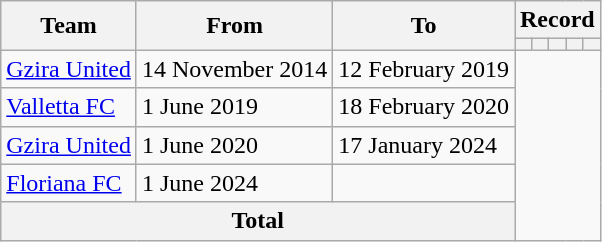<table class=wikitable style="text-align: center">
<tr>
<th rowspan=2>Team</th>
<th rowspan=2>From</th>
<th rowspan=2>To</th>
<th colspan=5>Record</th>
</tr>
<tr>
<th></th>
<th></th>
<th></th>
<th></th>
<th></th>
</tr>
<tr>
<td style="text-align:left"><a href='#'>Gzira United</a></td>
<td style="text-align:left">14 November 2014</td>
<td style="text-align:left">12 February 2019<br></td>
</tr>
<tr>
<td style="text-align:left"><a href='#'>Valletta FC</a></td>
<td style="text-align:left">1 June 2019</td>
<td style="text-align:left">18 February 2020<br></td>
</tr>
<tr>
<td style="text-align:left"><a href='#'>Gzira United</a></td>
<td style="text-align:left">1 June 2020</td>
<td style="text-align:left">17 January 2024<br></td>
</tr>
<tr>
<td style="text-align:left"><a href='#'>Floriana FC</a></td>
<td style="text-align:left">1 June 2024</td>
<td style="text-align:left"><br></td>
</tr>
<tr>
<th colspan=3>Total<br></th>
</tr>
</table>
